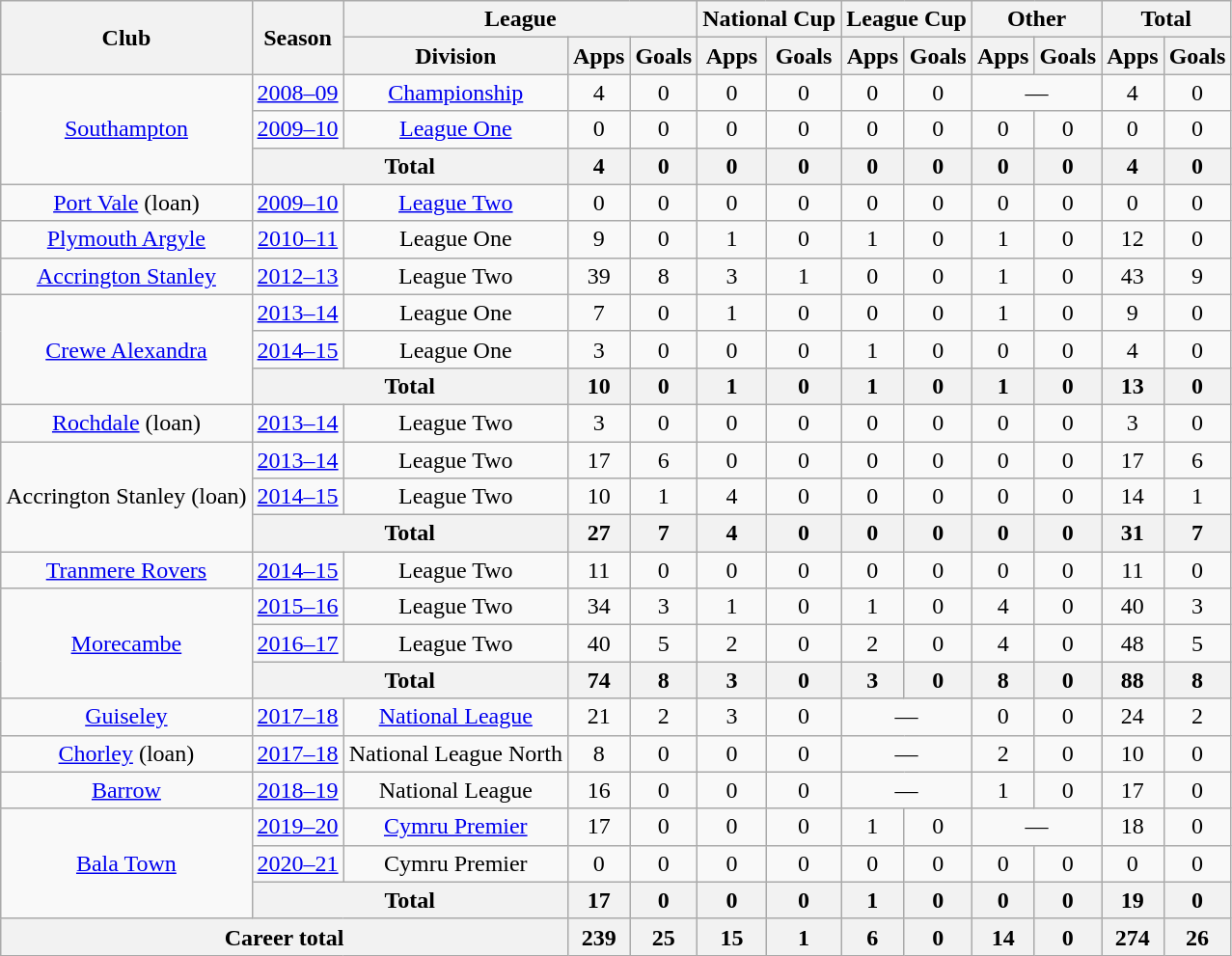<table class="wikitable" style="text-align:center">
<tr>
<th rowspan="2">Club</th>
<th rowspan="2">Season</th>
<th colspan="3">League</th>
<th colspan="2">National Cup</th>
<th colspan="2">League Cup</th>
<th colspan="2">Other</th>
<th colspan="2">Total</th>
</tr>
<tr>
<th>Division</th>
<th>Apps</th>
<th>Goals</th>
<th>Apps</th>
<th>Goals</th>
<th>Apps</th>
<th>Goals</th>
<th>Apps</th>
<th>Goals</th>
<th>Apps</th>
<th>Goals</th>
</tr>
<tr>
<td rowspan="3"><a href='#'>Southampton</a></td>
<td><a href='#'>2008–09</a></td>
<td><a href='#'>Championship</a></td>
<td>4</td>
<td>0</td>
<td>0</td>
<td>0</td>
<td>0</td>
<td>0</td>
<td colspan="2">—</td>
<td>4</td>
<td>0</td>
</tr>
<tr>
<td><a href='#'>2009–10</a></td>
<td><a href='#'>League One</a></td>
<td>0</td>
<td>0</td>
<td>0</td>
<td>0</td>
<td>0</td>
<td>0</td>
<td>0</td>
<td>0</td>
<td>0</td>
<td>0</td>
</tr>
<tr>
<th colspan="2">Total</th>
<th>4</th>
<th>0</th>
<th>0</th>
<th>0</th>
<th>0</th>
<th>0</th>
<th>0</th>
<th>0</th>
<th>4</th>
<th>0</th>
</tr>
<tr>
<td><a href='#'>Port Vale</a> (loan)</td>
<td><a href='#'>2009–10</a></td>
<td><a href='#'>League Two</a></td>
<td>0</td>
<td>0</td>
<td>0</td>
<td>0</td>
<td>0</td>
<td>0</td>
<td>0</td>
<td>0</td>
<td>0</td>
<td>0</td>
</tr>
<tr>
<td><a href='#'>Plymouth Argyle</a></td>
<td><a href='#'>2010–11</a></td>
<td>League One</td>
<td>9</td>
<td>0</td>
<td>1</td>
<td>0</td>
<td>1</td>
<td>0</td>
<td>1</td>
<td>0</td>
<td>12</td>
<td>0</td>
</tr>
<tr>
<td><a href='#'>Accrington Stanley</a></td>
<td><a href='#'>2012–13</a></td>
<td>League Two</td>
<td>39</td>
<td>8</td>
<td>3</td>
<td>1</td>
<td>0</td>
<td>0</td>
<td>1</td>
<td>0</td>
<td>43</td>
<td>9</td>
</tr>
<tr>
<td rowspan="3"><a href='#'>Crewe Alexandra</a></td>
<td><a href='#'>2013–14</a></td>
<td>League One</td>
<td>7</td>
<td>0</td>
<td>1</td>
<td>0</td>
<td>0</td>
<td>0</td>
<td>1</td>
<td>0</td>
<td>9</td>
<td>0</td>
</tr>
<tr>
<td><a href='#'>2014–15</a></td>
<td>League One</td>
<td>3</td>
<td>0</td>
<td>0</td>
<td>0</td>
<td>1</td>
<td>0</td>
<td>0</td>
<td>0</td>
<td>4</td>
<td>0</td>
</tr>
<tr>
<th colspan="2">Total</th>
<th>10</th>
<th>0</th>
<th>1</th>
<th>0</th>
<th>1</th>
<th>0</th>
<th>1</th>
<th>0</th>
<th>13</th>
<th>0</th>
</tr>
<tr>
<td><a href='#'>Rochdale</a> (loan)</td>
<td><a href='#'>2013–14</a></td>
<td>League Two</td>
<td>3</td>
<td>0</td>
<td>0</td>
<td>0</td>
<td>0</td>
<td>0</td>
<td>0</td>
<td>0</td>
<td>3</td>
<td>0</td>
</tr>
<tr>
<td rowspan="3">Accrington Stanley (loan)</td>
<td><a href='#'>2013–14</a></td>
<td>League Two</td>
<td>17</td>
<td>6</td>
<td>0</td>
<td>0</td>
<td>0</td>
<td>0</td>
<td>0</td>
<td>0</td>
<td>17</td>
<td>6</td>
</tr>
<tr>
<td><a href='#'>2014–15</a></td>
<td>League Two</td>
<td>10</td>
<td>1</td>
<td>4</td>
<td>0</td>
<td>0</td>
<td>0</td>
<td>0</td>
<td>0</td>
<td>14</td>
<td>1</td>
</tr>
<tr>
<th colspan="2">Total</th>
<th>27</th>
<th>7</th>
<th>4</th>
<th>0</th>
<th>0</th>
<th>0</th>
<th>0</th>
<th>0</th>
<th>31</th>
<th>7</th>
</tr>
<tr>
<td><a href='#'>Tranmere Rovers</a></td>
<td><a href='#'>2014–15</a></td>
<td>League Two</td>
<td>11</td>
<td>0</td>
<td>0</td>
<td>0</td>
<td>0</td>
<td>0</td>
<td>0</td>
<td>0</td>
<td>11</td>
<td>0</td>
</tr>
<tr>
<td rowspan="3"><a href='#'>Morecambe</a></td>
<td><a href='#'>2015–16</a></td>
<td>League Two</td>
<td>34</td>
<td>3</td>
<td>1</td>
<td>0</td>
<td>1</td>
<td>0</td>
<td>4</td>
<td>0</td>
<td>40</td>
<td>3</td>
</tr>
<tr>
<td><a href='#'>2016–17</a></td>
<td>League Two</td>
<td>40</td>
<td>5</td>
<td>2</td>
<td>0</td>
<td>2</td>
<td>0</td>
<td>4</td>
<td>0</td>
<td>48</td>
<td>5</td>
</tr>
<tr>
<th colspan="2">Total</th>
<th>74</th>
<th>8</th>
<th>3</th>
<th>0</th>
<th>3</th>
<th>0</th>
<th>8</th>
<th>0</th>
<th>88</th>
<th>8</th>
</tr>
<tr>
<td><a href='#'>Guiseley</a></td>
<td><a href='#'>2017–18</a></td>
<td><a href='#'>National League</a></td>
<td>21</td>
<td>2</td>
<td>3</td>
<td>0</td>
<td colspan="2">—</td>
<td>0</td>
<td>0</td>
<td>24</td>
<td>2</td>
</tr>
<tr>
<td><a href='#'>Chorley</a> (loan)</td>
<td><a href='#'>2017–18</a></td>
<td>National League North</td>
<td>8</td>
<td>0</td>
<td>0</td>
<td>0</td>
<td colspan="2">—</td>
<td>2</td>
<td>0</td>
<td>10</td>
<td>0</td>
</tr>
<tr>
<td><a href='#'>Barrow</a></td>
<td><a href='#'>2018–19</a></td>
<td>National League</td>
<td>16</td>
<td>0</td>
<td>0</td>
<td>0</td>
<td colspan="2">—</td>
<td>1</td>
<td>0</td>
<td>17</td>
<td>0</td>
</tr>
<tr>
<td rowspan="3"><a href='#'>Bala Town</a></td>
<td><a href='#'>2019–20</a></td>
<td><a href='#'>Cymru Premier</a></td>
<td>17</td>
<td>0</td>
<td>0</td>
<td>0</td>
<td>1</td>
<td>0</td>
<td colspan="2">—</td>
<td>18</td>
<td>0</td>
</tr>
<tr>
<td><a href='#'>2020–21</a></td>
<td>Cymru Premier</td>
<td>0</td>
<td>0</td>
<td>0</td>
<td>0</td>
<td>0</td>
<td>0</td>
<td>0</td>
<td>0</td>
<td>0</td>
<td>0</td>
</tr>
<tr>
<th colspan="2">Total</th>
<th>17</th>
<th>0</th>
<th>0</th>
<th>0</th>
<th>1</th>
<th>0</th>
<th>0</th>
<th>0</th>
<th>19</th>
<th>0</th>
</tr>
<tr>
<th colspan="3">Career total</th>
<th>239</th>
<th>25</th>
<th>15</th>
<th>1</th>
<th>6</th>
<th>0</th>
<th>14</th>
<th>0</th>
<th>274</th>
<th>26</th>
</tr>
</table>
